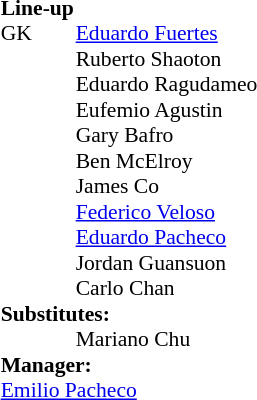<table style="font-size: 90%" cellspacing="0" cellpadding="0" align=center>
<tr>
<td colspan="4"><strong>Line-up</strong></td>
</tr>
<tr>
<th width=25></th>
<th width=25></th>
</tr>
<tr>
<td>GK</td>
<td><strong> </strong></td>
<td><a href='#'>Eduardo Fuertes</a></td>
</tr>
<tr>
<td></td>
<td><strong> </strong></td>
<td>Ruberto Shaoton</td>
</tr>
<tr>
<td></td>
<td><strong> </strong></td>
<td>Eduardo Ragudameo</td>
</tr>
<tr>
<td></td>
<td><strong> </strong></td>
<td>Eufemio Agustin</td>
<td></td>
<td></td>
</tr>
<tr>
<td></td>
<td><strong> </strong></td>
<td>Gary Bafro</td>
</tr>
<tr>
<td></td>
<td><strong> </strong></td>
<td>Ben McElroy</td>
</tr>
<tr>
<td></td>
<td><strong> </strong></td>
<td>James Co</td>
</tr>
<tr>
<td></td>
<td><strong> </strong></td>
<td><a href='#'>Federico Veloso</a></td>
</tr>
<tr>
<td></td>
<td><strong> </strong></td>
<td><a href='#'>Eduardo Pacheco</a></td>
</tr>
<tr>
<td></td>
<td><strong> </strong></td>
<td>Jordan Guansuon</td>
</tr>
<tr>
<td></td>
<td><strong> </strong></td>
<td>Carlo Chan</td>
</tr>
<tr>
<td colspan=3><strong>Substitutes:</strong></td>
</tr>
<tr>
<td></td>
<td><strong> </strong></td>
<td>Mariano Chu</td>
<td></td>
<td></td>
</tr>
<tr>
<td colspan=3><strong>Manager:</strong></td>
</tr>
<tr>
<td colspan=4> <a href='#'>Emilio Pacheco</a></td>
</tr>
</table>
